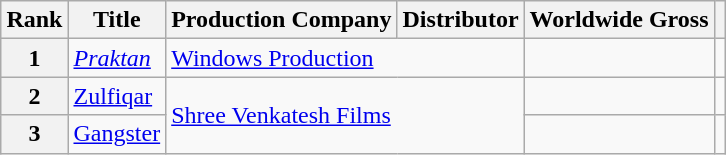<table class="wikitable sortable" style="margin:auto; margin:auto;">
<tr>
<th>Rank</th>
<th>Title</th>
<th>Production Company</th>
<th>Distributor</th>
<th>Worldwide Gross</th>
<th scope="col" class="unsortable"></th>
</tr>
<tr>
<th>1</th>
<td><em><a href='#'>Praktan</a></em></td>
<td colspan="2"><a href='#'>Windows Production</a></td>
<td></td>
<td style="text-align:center;"></td>
</tr>
<tr>
<th>2</th>
<td><a href='#'>Zulfiqar</a></td>
<td colspan="2" rowspan="2"><a href='#'>Shree Venkatesh Films</a></td>
<td></td>
<td style="text-align: center;"></td>
</tr>
<tr>
<th>3</th>
<td><a href='#'>Gangster</a></td>
<td></td>
<td style="text-align: center;"></td>
</tr>
</table>
